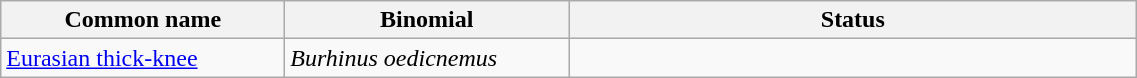<table width=60% class="wikitable">
<tr>
<th width=15%>Common name</th>
<th width=15%>Binomial</th>
<th width=30%>Status</th>
</tr>
<tr>
<td><a href='#'>Eurasian thick-knee</a></td>
<td><em>Burhinus oedicnemus</em></td>
<td></td>
</tr>
</table>
